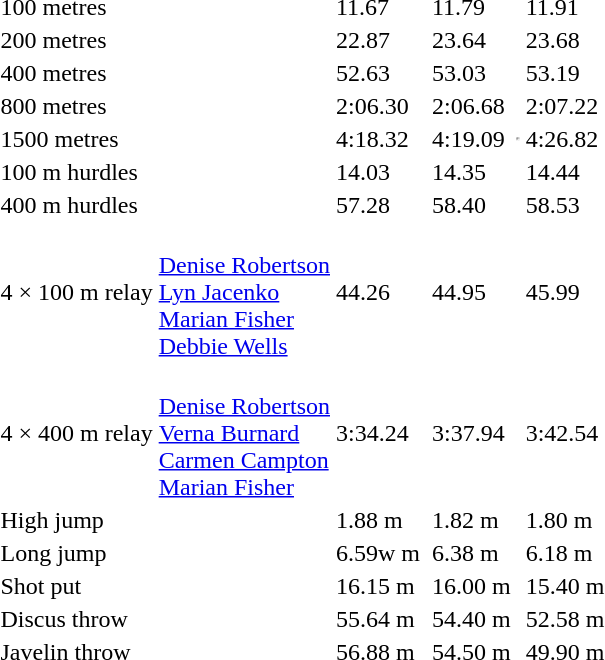<table>
<tr>
<td>100 metres</td>
<td></td>
<td>11.67</td>
<td></td>
<td>11.79</td>
<td></td>
<td>11.91</td>
</tr>
<tr>
<td>200 metres</td>
<td></td>
<td>22.87</td>
<td></td>
<td>23.64</td>
<td></td>
<td>23.68</td>
</tr>
<tr>
<td>400 metres</td>
<td></td>
<td>52.63</td>
<td></td>
<td>53.03</td>
<td></td>
<td>53.19</td>
</tr>
<tr>
<td>800 metres</td>
<td></td>
<td>2:06.30</td>
<td></td>
<td>2:06.68</td>
<td></td>
<td>2:07.22</td>
</tr>
<tr>
<td>1500 metres</td>
<td></td>
<td>4:18.32</td>
<td></td>
<td>4:19.09</td>
<td><hr></td>
<td>4:26.82</td>
</tr>
<tr>
<td>100 m hurdles</td>
<td></td>
<td>14.03</td>
<td></td>
<td>14.35</td>
<td></td>
<td>14.44</td>
</tr>
<tr>
<td>400 m hurdles</td>
<td></td>
<td>57.28</td>
<td></td>
<td>58.40</td>
<td></td>
<td>58.53</td>
</tr>
<tr>
<td>4 × 100 m relay</td>
<td><br><a href='#'>Denise Robertson</a><br><a href='#'>Lyn Jacenko</a><br><a href='#'>Marian Fisher</a><br><a href='#'>Debbie Wells</a></td>
<td>44.26</td>
<td></td>
<td>44.95</td>
<td></td>
<td>45.99</td>
</tr>
<tr>
<td>4 × 400 m relay</td>
<td><br><a href='#'>Denise Robertson</a><br><a href='#'>Verna Burnard</a><br><a href='#'>Carmen Campton</a><br><a href='#'>Marian Fisher</a></td>
<td>3:34.24</td>
<td></td>
<td>3:37.94</td>
<td></td>
<td>3:42.54</td>
</tr>
<tr>
<td>High jump</td>
<td></td>
<td>1.88 m</td>
<td></td>
<td>1.82 m</td>
<td></td>
<td>1.80 m</td>
</tr>
<tr>
<td>Long jump</td>
<td></td>
<td>6.59w m</td>
<td></td>
<td>6.38 m</td>
<td></td>
<td>6.18 m</td>
</tr>
<tr>
<td>Shot put</td>
<td></td>
<td>16.15 m</td>
<td></td>
<td>16.00 m</td>
<td></td>
<td>15.40 m</td>
</tr>
<tr>
<td>Discus throw</td>
<td></td>
<td>55.64 m</td>
<td></td>
<td>54.40 m</td>
<td></td>
<td>52.58 m</td>
</tr>
<tr>
<td>Javelin throw</td>
<td></td>
<td>56.88 m</td>
<td></td>
<td>54.50 m</td>
<td></td>
<td>49.90 m</td>
</tr>
</table>
